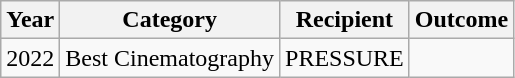<table class="wikitable plainrowheaders sortable">
<tr>
<th scope="col">Year</th>
<th scope="col">Category</th>
<th scope="col">Recipient</th>
<th scope="col">Outcome</th>
</tr>
<tr>
<td>2022</td>
<td>Best Cinematography</td>
<td>PRESSURE</td>
<td></td>
</tr>
</table>
